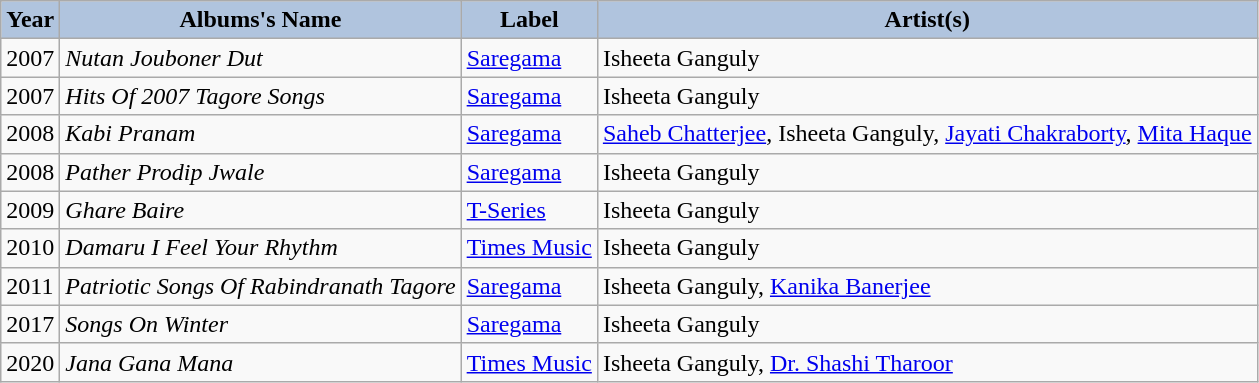<table class="wikitable sortable">
<tr>
<th style="background:#B0C4DE;">Year</th>
<th style="background:#B0C4DE;">Albums's Name</th>
<th style="background:#B0C4DE;">Label</th>
<th style="background:#B0C4DE;">Artist(s)</th>
</tr>
<tr>
<td>2007</td>
<td><em>Nutan Jouboner Dut</em></td>
<td><a href='#'>Saregama</a></td>
<td>Isheeta Ganguly</td>
</tr>
<tr>
<td>2007</td>
<td><em>Hits Of 2007 Tagore Songs</em></td>
<td><a href='#'>Saregama</a></td>
<td>Isheeta Ganguly</td>
</tr>
<tr>
<td>2008</td>
<td><em>Kabi Pranam</em></td>
<td><a href='#'>Saregama</a></td>
<td><a href='#'>Saheb Chatterjee</a>, Isheeta Ganguly, <a href='#'>Jayati Chakraborty</a>, <a href='#'>Mita Haque</a></td>
</tr>
<tr>
<td>2008</td>
<td><em>Pather Prodip Jwale</em></td>
<td><a href='#'>Saregama</a></td>
<td>Isheeta Ganguly</td>
</tr>
<tr>
<td>2009</td>
<td><em>Ghare Baire</em></td>
<td><a href='#'>T-Series</a></td>
<td>Isheeta Ganguly</td>
</tr>
<tr>
<td>2010</td>
<td><em>Damaru I Feel Your Rhythm</em></td>
<td><a href='#'>Times Music</a></td>
<td>Isheeta Ganguly</td>
</tr>
<tr>
<td>2011</td>
<td><em>Patriotic Songs Of Rabindranath Tagore</em></td>
<td><a href='#'>Saregama</a></td>
<td>Isheeta Ganguly, <a href='#'>Kanika Banerjee</a></td>
</tr>
<tr>
<td>2017</td>
<td><em>Songs On Winter</em></td>
<td><a href='#'>Saregama</a></td>
<td>Isheeta Ganguly</td>
</tr>
<tr>
<td>2020</td>
<td><em>Jana Gana Mana</em></td>
<td><a href='#'>Times Music</a></td>
<td>Isheeta Ganguly, <a href='#'>Dr. Shashi Tharoor</a></td>
</tr>
</table>
